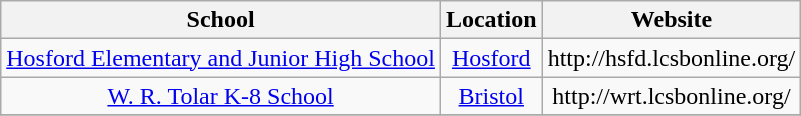<table class="wikitable" style="text-align:center">
<tr>
<th>School</th>
<th>Location</th>
<th>Website</th>
</tr>
<tr>
<td><a href='#'>Hosford Elementary and Junior High School</a></td>
<td><a href='#'>Hosford</a></td>
<td>http://hsfd.lcsbonline.org/</td>
</tr>
<tr>
<td><a href='#'>W. R. Tolar K-8 School</a></td>
<td><a href='#'>Bristol</a></td>
<td>http://wrt.lcsbonline.org/</td>
</tr>
<tr>
</tr>
</table>
